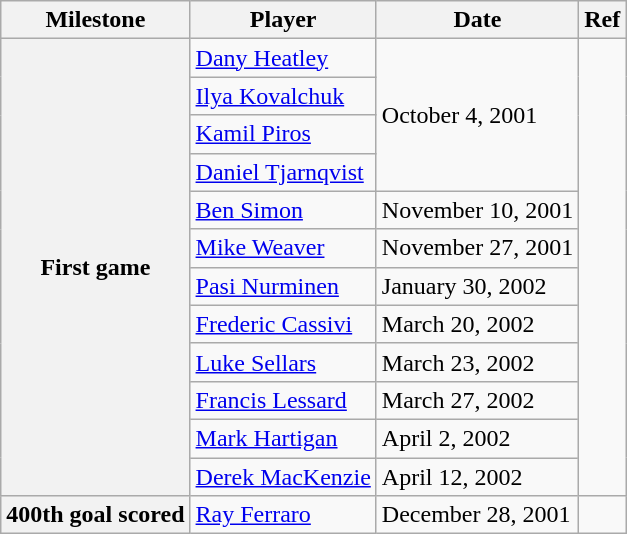<table class="wikitable">
<tr>
<th scope="col">Milestone</th>
<th scope="col">Player</th>
<th scope="col">Date</th>
<th scope="col">Ref</th>
</tr>
<tr>
<th rowspan=12>First game</th>
<td><a href='#'>Dany Heatley</a></td>
<td rowspan=4>October 4, 2001</td>
<td rowspan=12></td>
</tr>
<tr>
<td><a href='#'>Ilya Kovalchuk</a></td>
</tr>
<tr>
<td><a href='#'>Kamil Piros</a></td>
</tr>
<tr>
<td><a href='#'>Daniel Tjarnqvist</a></td>
</tr>
<tr>
<td><a href='#'>Ben Simon</a></td>
<td>November 10, 2001</td>
</tr>
<tr>
<td><a href='#'>Mike Weaver</a></td>
<td>November 27, 2001</td>
</tr>
<tr>
<td><a href='#'>Pasi Nurminen</a></td>
<td>January 30, 2002</td>
</tr>
<tr>
<td><a href='#'>Frederic Cassivi</a></td>
<td>March 20, 2002</td>
</tr>
<tr>
<td><a href='#'>Luke Sellars</a></td>
<td>March 23, 2002</td>
</tr>
<tr>
<td><a href='#'>Francis Lessard</a></td>
<td>March 27, 2002</td>
</tr>
<tr>
<td><a href='#'>Mark Hartigan</a></td>
<td>April 2, 2002</td>
</tr>
<tr>
<td><a href='#'>Derek MacKenzie</a></td>
<td>April 12, 2002</td>
</tr>
<tr>
<th>400th goal scored</th>
<td><a href='#'>Ray Ferraro</a></td>
<td>December 28, 2001</td>
<td></td>
</tr>
</table>
